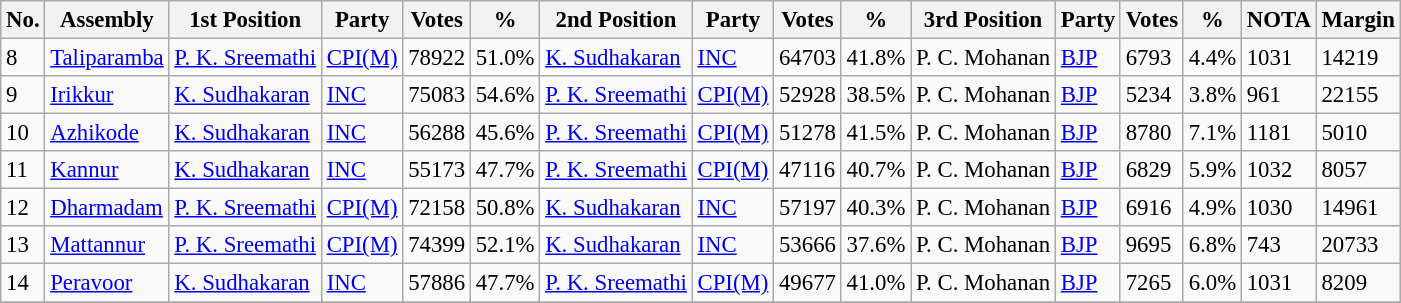<table class="wikitable sortable" style="font-size:95%;">
<tr>
<th>No.</th>
<th>Assembly</th>
<th>1st Position</th>
<th>Party</th>
<th>Votes</th>
<th>%</th>
<th>2nd Position</th>
<th>Party</th>
<th>Votes</th>
<th>%</th>
<th>3rd Position</th>
<th>Party</th>
<th>Votes</th>
<th>%</th>
<th>NOTA</th>
<th>Margin</th>
</tr>
<tr>
<td>8</td>
<td><a href='#'>Taliparamba</a></td>
<td><a href='#'>P. K. Sreemathi</a></td>
<td><a href='#'>CPI(M)</a></td>
<td>78922</td>
<td>51.0%</td>
<td><a href='#'>K. Sudhakaran</a></td>
<td><a href='#'>INC</a></td>
<td>64703</td>
<td>41.8%</td>
<td>P. C. Mohanan</td>
<td><a href='#'>BJP</a></td>
<td>6793</td>
<td>4.4%</td>
<td>1031</td>
<td>14219</td>
</tr>
<tr>
<td>9</td>
<td><a href='#'>Irikkur</a></td>
<td><a href='#'>K. Sudhakaran</a></td>
<td><a href='#'>INC</a></td>
<td>75083</td>
<td>54.6%</td>
<td><a href='#'>P. K. Sreemathi</a></td>
<td><a href='#'>CPI(M)</a></td>
<td>52928</td>
<td>38.5%</td>
<td>P. C. Mohanan</td>
<td><a href='#'>BJP</a></td>
<td>5234</td>
<td>3.8%</td>
<td>961</td>
<td>22155</td>
</tr>
<tr>
<td>10</td>
<td><a href='#'>Azhikode</a></td>
<td><a href='#'>K. Sudhakaran</a></td>
<td><a href='#'>INC</a></td>
<td>56288</td>
<td>45.6%</td>
<td><a href='#'>P. K. Sreemathi</a></td>
<td><a href='#'>CPI(M)</a></td>
<td>51278</td>
<td>41.5%</td>
<td>P. C. Mohanan</td>
<td><a href='#'>BJP</a></td>
<td>8780</td>
<td>7.1%</td>
<td>1181</td>
<td>5010</td>
</tr>
<tr>
<td>11</td>
<td><a href='#'>Kannur</a></td>
<td><a href='#'>K. Sudhakaran</a></td>
<td><a href='#'>INC</a></td>
<td>55173</td>
<td>47.7%</td>
<td><a href='#'>P. K. Sreemathi</a></td>
<td><a href='#'>CPI(M)</a></td>
<td>47116</td>
<td>40.7%</td>
<td>P. C. Mohanan</td>
<td><a href='#'>BJP</a></td>
<td>6829</td>
<td>5.9%</td>
<td>1032</td>
<td>8057</td>
</tr>
<tr>
<td>12</td>
<td><a href='#'>Dharmadam</a></td>
<td><a href='#'>P. K. Sreemathi</a></td>
<td><a href='#'>CPI(M)</a></td>
<td>72158</td>
<td>50.8%</td>
<td><a href='#'>K. Sudhakaran</a></td>
<td><a href='#'>INC</a></td>
<td>57197</td>
<td>40.3%</td>
<td>P. C. Mohanan</td>
<td><a href='#'>BJP</a></td>
<td>6916</td>
<td>4.9%</td>
<td>1030</td>
<td>14961</td>
</tr>
<tr>
<td>13</td>
<td><a href='#'>Mattannur</a></td>
<td><a href='#'>P. K. Sreemathi</a></td>
<td><a href='#'>CPI(M)</a></td>
<td>74399</td>
<td>52.1%</td>
<td><a href='#'>K. Sudhakaran</a></td>
<td><a href='#'>INC</a></td>
<td>53666</td>
<td>37.6%</td>
<td>P. C. Mohanan</td>
<td><a href='#'>BJP</a></td>
<td>9695</td>
<td>6.8%</td>
<td>743</td>
<td>20733</td>
</tr>
<tr>
<td>14</td>
<td><a href='#'>Peravoor</a></td>
<td><a href='#'>K. Sudhakaran</a></td>
<td><a href='#'>INC</a></td>
<td>57886</td>
<td>47.7%</td>
<td><a href='#'>P. K. Sreemathi</a></td>
<td><a href='#'>CPI(M)</a></td>
<td>49677</td>
<td>41.0%</td>
<td>P. C. Mohanan</td>
<td><a href='#'>BJP</a></td>
<td>7265</td>
<td>6.0%</td>
<td>1031</td>
<td>8209</td>
</tr>
<tr>
</tr>
</table>
